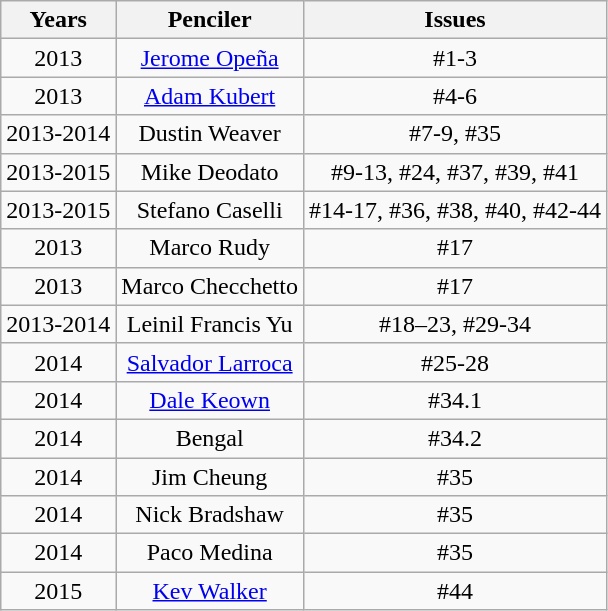<table class="wikitable" style="vertical-align:text-top">
<tr>
<th>Years</th>
<th>Penciler</th>
<th>Issues</th>
</tr>
<tr>
<td align="center">2013</td>
<td align="center"><a href='#'>Jerome Opeña</a></td>
<td align="center">#1-3</td>
</tr>
<tr>
<td align="center">2013</td>
<td align="center"><a href='#'>Adam Kubert</a></td>
<td align="center">#4-6</td>
</tr>
<tr>
<td align="center">2013-2014</td>
<td align="center">Dustin Weaver</td>
<td align="center">#7-9, #35</td>
</tr>
<tr>
<td align="center">2013-2015</td>
<td align="center">Mike Deodato</td>
<td align="center">#9-13, #24, #37, #39, #41</td>
</tr>
<tr>
<td align="center">2013-2015</td>
<td align="center">Stefano Caselli</td>
<td align="center">#14-17, #36, #38, #40, #42-44</td>
</tr>
<tr>
<td align="center">2013</td>
<td align="center">Marco Rudy</td>
<td align="center">#17</td>
</tr>
<tr>
<td align="center">2013</td>
<td align="center">Marco Checchetto</td>
<td align="center">#17</td>
</tr>
<tr>
<td align="center">2013-2014</td>
<td align="center">Leinil Francis Yu</td>
<td align="center">#18–23, #29-34</td>
</tr>
<tr>
<td align="center">2014</td>
<td align="center"><a href='#'>Salvador Larroca</a></td>
<td align="center">#25-28</td>
</tr>
<tr>
<td align="center">2014</td>
<td align="center"><a href='#'>Dale Keown</a></td>
<td align="center">#34.1</td>
</tr>
<tr>
<td align="center">2014</td>
<td align="center">Bengal</td>
<td align="center">#34.2</td>
</tr>
<tr>
<td align="center">2014</td>
<td align="center">Jim Cheung</td>
<td align="center">#35</td>
</tr>
<tr>
<td align="center">2014</td>
<td align="center">Nick Bradshaw</td>
<td align="center">#35</td>
</tr>
<tr>
<td align="center">2014</td>
<td align="center">Paco Medina</td>
<td align="center">#35</td>
</tr>
<tr>
<td align="center">2015</td>
<td align="center"><a href='#'>Kev Walker</a></td>
<td align="center">#44</td>
</tr>
</table>
